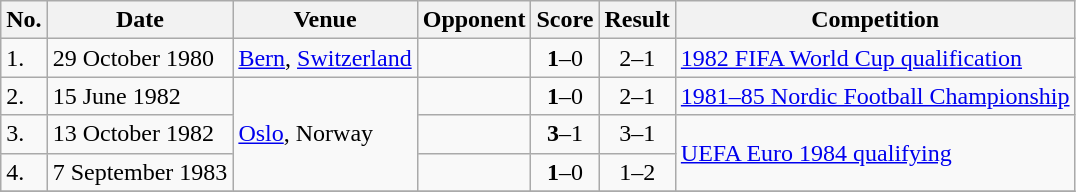<table class="wikitable">
<tr>
<th>No.</th>
<th>Date</th>
<th>Venue</th>
<th>Opponent</th>
<th>Score</th>
<th>Result</th>
<th>Competition</th>
</tr>
<tr>
<td>1.</td>
<td>29 October 1980</td>
<td><a href='#'>Bern</a>, <a href='#'>Switzerland</a></td>
<td></td>
<td align=center><strong>1</strong>–0</td>
<td align=center>2–1</td>
<td><a href='#'>1982 FIFA World Cup qualification</a></td>
</tr>
<tr>
<td>2.</td>
<td>15 June 1982</td>
<td rowspan=3><a href='#'>Oslo</a>, Norway</td>
<td></td>
<td align=center><strong>1</strong>–0</td>
<td align=center>2–1</td>
<td><a href='#'>1981–85 Nordic Football Championship</a></td>
</tr>
<tr>
<td>3.</td>
<td>13 October 1982</td>
<td></td>
<td align=center><strong>3</strong>–1</td>
<td align=center>3–1</td>
<td rowspan=2><a href='#'>UEFA Euro 1984 qualifying</a></td>
</tr>
<tr>
<td>4.</td>
<td>7 September 1983</td>
<td></td>
<td align=center><strong>1</strong>–0</td>
<td align=center>1–2</td>
</tr>
<tr>
</tr>
</table>
